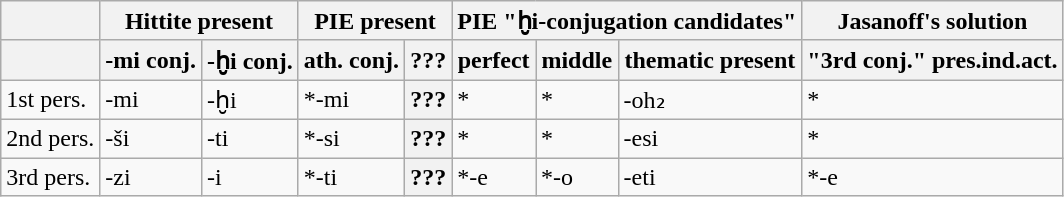<table class="wikitable">
<tr>
<th colspan=1></th>
<th colspan=2>Hittite present</th>
<th colspan=2>PIE present</th>
<th colspan=3>PIE "ḫi-conjugation candidates"</th>
<th colspan=1>Jasanoff's solution</th>
</tr>
<tr>
<th></th>
<th>-mi conj.</th>
<th>-ḫi conj.</th>
<th>ath. conj.</th>
<th>???</th>
<th>perfect</th>
<th>middle</th>
<th>thematic present</th>
<th>"3rd conj." pres.ind.act.</th>
</tr>
<tr>
<td>1st pers.</td>
<td>-mi</td>
<td>-ḫi</td>
<td>*-mi</td>
<th>???</th>
<td>*</td>
<td>*</td>
<td>-oh₂</td>
<td>*</td>
</tr>
<tr>
<td>2nd pers.</td>
<td>-ši</td>
<td>-ti</td>
<td>*-si</td>
<th>???</th>
<td>*</td>
<td>*</td>
<td>-esi</td>
<td>*</td>
</tr>
<tr>
<td>3rd pers.</td>
<td>-zi</td>
<td>-i</td>
<td>*-ti</td>
<th>???</th>
<td>*-e</td>
<td>*-o</td>
<td>-eti</td>
<td>*-e</td>
</tr>
</table>
